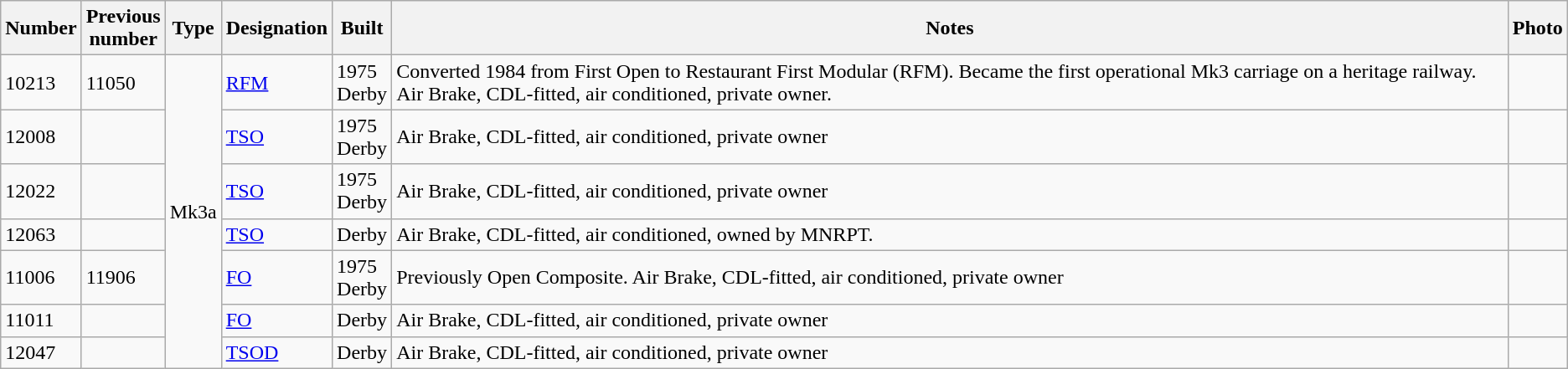<table class="wikitable">
<tr>
<th>Number</th>
<th>Previous<br>number</th>
<th>Type</th>
<th>Designation</th>
<th>Built</th>
<th>Notes</th>
<th>Photo</th>
</tr>
<tr>
<td>10213</td>
<td>11050</td>
<td rowspan=7>Mk3a</td>
<td><a href='#'>RFM</a></td>
<td>1975<br>Derby</td>
<td>Converted 1984 from First Open to Restaurant First Modular (RFM). Became the first operational Mk3 carriage on a heritage railway. Air Brake, CDL-fitted, air conditioned, private owner.</td>
<td></td>
</tr>
<tr>
<td>12008</td>
<td></td>
<td><a href='#'>TSO</a></td>
<td>1975<br>Derby</td>
<td>Air Brake, CDL-fitted, air conditioned, private owner</td>
<td></td>
</tr>
<tr>
<td>12022</td>
<td></td>
<td><a href='#'>TSO</a></td>
<td>1975<br>Derby</td>
<td>Air Brake, CDL-fitted, air conditioned, private owner</td>
<td></td>
</tr>
<tr>
<td>12063</td>
<td></td>
<td><a href='#'>TSO</a></td>
<td>Derby</td>
<td>Air Brake, CDL-fitted, air conditioned, owned by MNRPT.</td>
<td></td>
</tr>
<tr>
<td>11006</td>
<td>11906</td>
<td><a href='#'>FO</a></td>
<td>1975<br>Derby</td>
<td>Previously Open Composite. Air Brake, CDL-fitted, air conditioned, private owner</td>
<td></td>
</tr>
<tr>
<td>11011</td>
<td></td>
<td><a href='#'>FO</a></td>
<td>Derby</td>
<td>Air Brake, CDL-fitted, air conditioned, private owner</td>
<td></td>
</tr>
<tr>
<td>12047</td>
<td></td>
<td><a href='#'>TSOD</a></td>
<td>Derby</td>
<td>Air Brake, CDL-fitted, air conditioned, private owner</td>
<td></td>
</tr>
</table>
